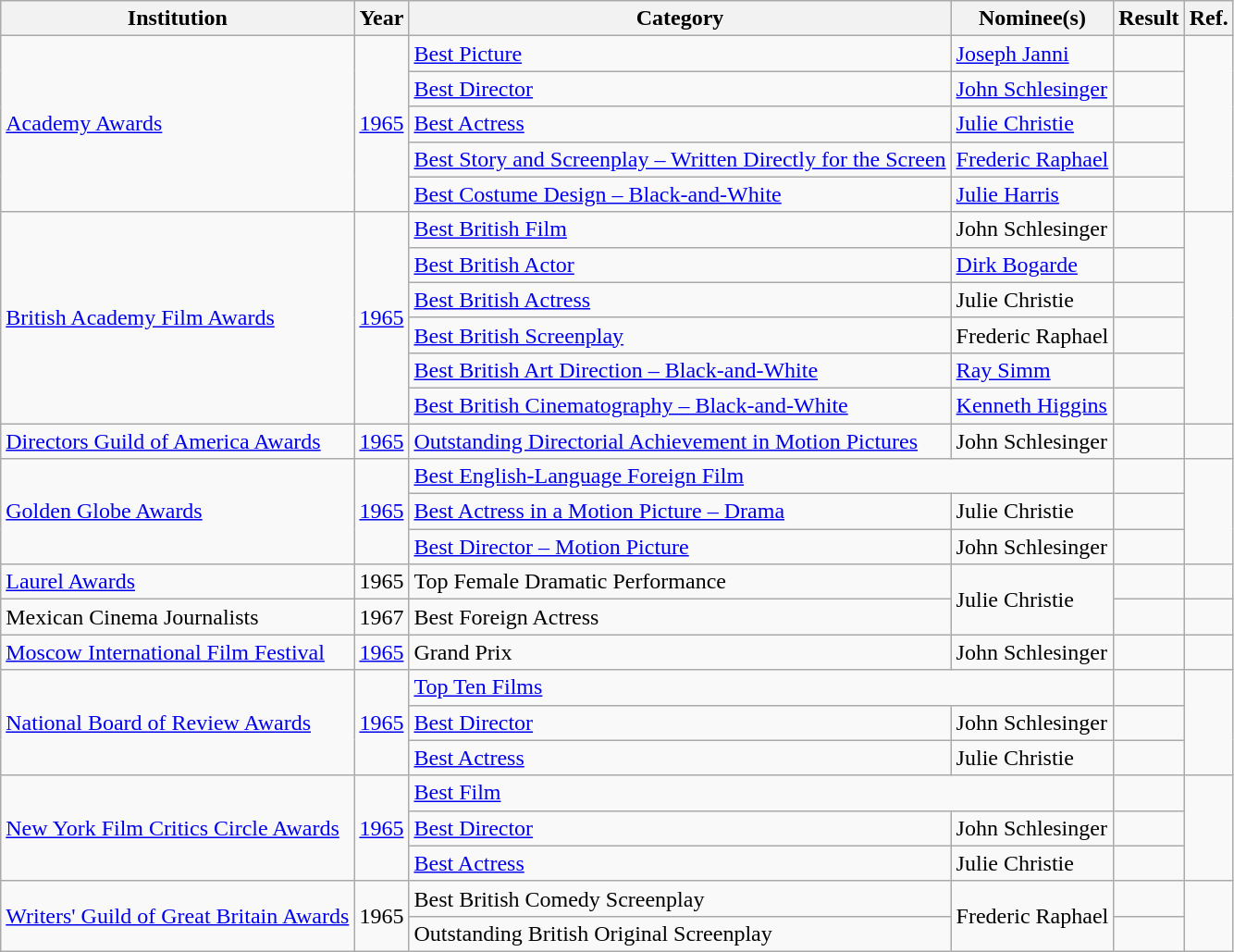<table class="wikitable plainrowheaders">
<tr>
<th>Institution</th>
<th>Year</th>
<th>Category</th>
<th>Nominee(s)</th>
<th>Result</th>
<th>Ref.</th>
</tr>
<tr>
<td rowspan="5"><a href='#'>Academy Awards</a></td>
<td rowspan="5"><a href='#'>1965</a></td>
<td><a href='#'>Best Picture</a></td>
<td><a href='#'>Joseph Janni</a></td>
<td></td>
<td align="center" rowspan="5"></td>
</tr>
<tr>
<td><a href='#'>Best Director</a></td>
<td><a href='#'>John Schlesinger</a></td>
<td></td>
</tr>
<tr>
<td><a href='#'>Best Actress</a></td>
<td><a href='#'>Julie Christie</a></td>
<td></td>
</tr>
<tr>
<td><a href='#'>Best Story and Screenplay – Written Directly for the Screen</a></td>
<td><a href='#'>Frederic Raphael</a></td>
<td></td>
</tr>
<tr>
<td><a href='#'>Best Costume Design – Black-and-White</a></td>
<td><a href='#'>Julie Harris</a></td>
<td></td>
</tr>
<tr>
<td rowspan="6"><a href='#'>British Academy Film Awards</a></td>
<td rowspan="6"><a href='#'>1965</a></td>
<td><a href='#'>Best British Film</a></td>
<td>John Schlesinger</td>
<td></td>
<td align="center" rowspan="6"></td>
</tr>
<tr>
<td><a href='#'>Best British Actor</a></td>
<td><a href='#'>Dirk Bogarde</a></td>
<td></td>
</tr>
<tr>
<td><a href='#'>Best British Actress</a></td>
<td>Julie Christie</td>
<td></td>
</tr>
<tr>
<td><a href='#'>Best British Screenplay</a></td>
<td>Frederic Raphael</td>
<td></td>
</tr>
<tr>
<td><a href='#'>Best British Art Direction – Black-and-White</a></td>
<td><a href='#'>Ray Simm</a></td>
<td></td>
</tr>
<tr>
<td><a href='#'>Best British Cinematography – Black-and-White</a></td>
<td><a href='#'>Kenneth Higgins</a></td>
<td></td>
</tr>
<tr>
<td><a href='#'>Directors Guild of America Awards</a></td>
<td><a href='#'>1965</a></td>
<td><a href='#'>Outstanding Directorial Achievement in Motion Pictures</a></td>
<td>John Schlesinger</td>
<td></td>
<td align="center"></td>
</tr>
<tr>
<td rowspan="3"><a href='#'>Golden Globe Awards</a></td>
<td rowspan="3"><a href='#'>1965</a></td>
<td colspan="2"><a href='#'>Best English-Language Foreign Film</a></td>
<td></td>
<td align="center" rowspan="3"></td>
</tr>
<tr>
<td><a href='#'>Best Actress in a Motion Picture – Drama</a></td>
<td>Julie Christie</td>
<td></td>
</tr>
<tr>
<td><a href='#'>Best Director – Motion Picture</a></td>
<td>John Schlesinger</td>
<td></td>
</tr>
<tr>
<td><a href='#'>Laurel Awards</a></td>
<td>1965</td>
<td>Top Female Dramatic Performance</td>
<td rowspan="2">Julie Christie</td>
<td></td>
<td align="center"></td>
</tr>
<tr>
<td>Mexican Cinema Journalists</td>
<td>1967</td>
<td>Best Foreign Actress</td>
<td></td>
<td align="center"></td>
</tr>
<tr>
<td><a href='#'>Moscow International Film Festival</a></td>
<td><a href='#'>1965</a></td>
<td>Grand Prix</td>
<td>John Schlesinger</td>
<td></td>
<td align="center"></td>
</tr>
<tr>
<td rowspan="3"><a href='#'>National Board of Review Awards</a></td>
<td rowspan="3"><a href='#'>1965</a></td>
<td colspan="2"><a href='#'>Top Ten Films</a></td>
<td></td>
<td align="center" rowspan="3"></td>
</tr>
<tr>
<td><a href='#'>Best Director</a></td>
<td>John Schlesinger</td>
<td></td>
</tr>
<tr>
<td><a href='#'>Best Actress</a></td>
<td>Julie Christie</td>
<td></td>
</tr>
<tr>
<td rowspan="3"><a href='#'>New York Film Critics Circle Awards</a></td>
<td rowspan="3"><a href='#'>1965</a></td>
<td colspan="2"><a href='#'>Best Film</a></td>
<td></td>
<td align="center" rowspan="3"></td>
</tr>
<tr>
<td><a href='#'>Best Director</a></td>
<td>John Schlesinger</td>
<td></td>
</tr>
<tr>
<td><a href='#'>Best Actress</a></td>
<td>Julie Christie</td>
<td></td>
</tr>
<tr>
<td rowspan="2"><a href='#'>Writers' Guild of Great Britain Awards</a></td>
<td rowspan="2">1965</td>
<td>Best British Comedy Screenplay</td>
<td rowspan="2">Frederic Raphael</td>
<td></td>
<td align="center" rowspan="2"></td>
</tr>
<tr>
<td>Outstanding British Original Screenplay</td>
<td></td>
</tr>
</table>
